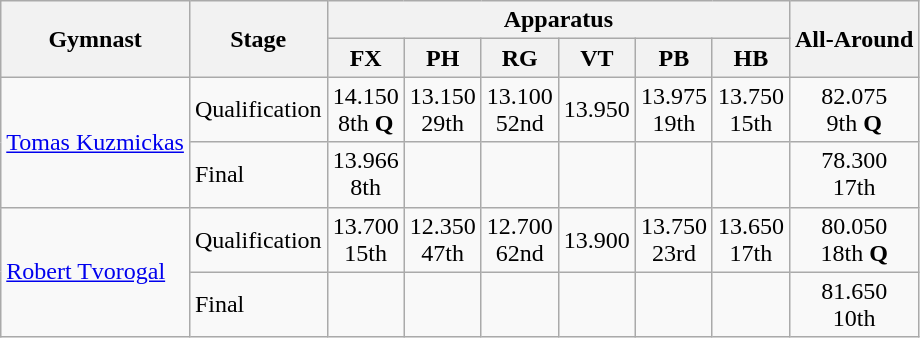<table class="wikitable" style="white-space:nowrap;">
<tr>
<th rowspan=2>Gymnast</th>
<th rowspan=2>Stage</th>
<th colspan=6>Apparatus</th>
<th rowspan=2>All-Around</th>
</tr>
<tr>
<th>FX</th>
<th>PH</th>
<th>RG</th>
<th>VT</th>
<th>PB</th>
<th>HB</th>
</tr>
<tr align=center>
<td align=left rowspan=2><a href='#'>Tomas Kuzmickas</a></td>
<td align=left>Qualification</td>
<td>14.150 <br> 8th <strong>Q</strong></td>
<td>13.150 <br> 29th</td>
<td>13.100 <br> 52nd</td>
<td>13.950</td>
<td>13.975 <br> 19th</td>
<td>13.750 <br>15th</td>
<td>82.075 <br> 9th <strong>Q</strong></td>
</tr>
<tr align=center>
<td align=left>Final</td>
<td>13.966 <br> 8th</td>
<td></td>
<td></td>
<td></td>
<td></td>
<td></td>
<td>78.300 <br> 17th</td>
</tr>
<tr align=center>
<td align=left rowspan=2><a href='#'>Robert Tvorogal</a></td>
<td align=left>Qualification</td>
<td>13.700<br> 15th</td>
<td>12.350<br> 47th</td>
<td>12.700<br> 62nd</td>
<td>13.900</td>
<td>13.750 <br> 23rd</td>
<td>13.650 <br> 17th</td>
<td>80.050 <br> 18th <strong>Q</strong></td>
</tr>
<tr align=center>
<td align=left>Final</td>
<td></td>
<td></td>
<td></td>
<td></td>
<td></td>
<td></td>
<td>81.650 <br> 10th</td>
</tr>
</table>
